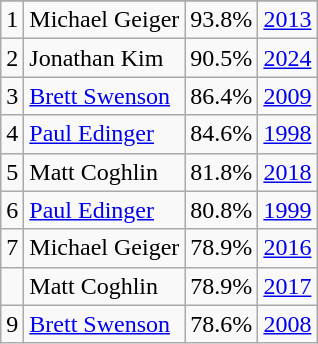<table class="wikitable">
<tr>
</tr>
<tr>
<td>1</td>
<td>Michael Geiger</td>
<td><abbr>93.8%</abbr></td>
<td><a href='#'>2013</a></td>
</tr>
<tr>
<td>2</td>
<td>Jonathan Kim</td>
<td><abbr>90.5%</abbr></td>
<td><a href='#'>2024</a></td>
</tr>
<tr>
<td>3</td>
<td><a href='#'>Brett Swenson</a></td>
<td><abbr>86.4%</abbr></td>
<td><a href='#'>2009</a></td>
</tr>
<tr>
<td>4</td>
<td><a href='#'>Paul Edinger</a></td>
<td><abbr>84.6%</abbr></td>
<td><a href='#'>1998</a></td>
</tr>
<tr>
<td>5</td>
<td>Matt Coghlin</td>
<td><abbr>81.8%</abbr></td>
<td><a href='#'>2018</a></td>
</tr>
<tr>
<td>6</td>
<td><a href='#'>Paul Edinger</a></td>
<td><abbr>80.8%</abbr></td>
<td><a href='#'>1999</a></td>
</tr>
<tr>
<td>7</td>
<td>Michael Geiger</td>
<td><abbr>78.9%</abbr></td>
<td><a href='#'>2016</a></td>
</tr>
<tr>
<td></td>
<td>Matt Coghlin</td>
<td><abbr>78.9%</abbr></td>
<td><a href='#'>2017</a></td>
</tr>
<tr>
<td>9</td>
<td><a href='#'>Brett Swenson</a></td>
<td><abbr>78.6%</abbr></td>
<td><a href='#'>2008</a></td>
</tr>
</table>
